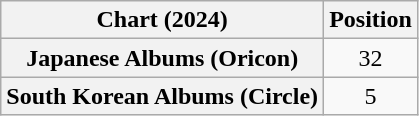<table class="wikitable sortable plainrowheaders" style="text-align:center">
<tr>
<th scope="col">Chart (2024)</th>
<th scope="col">Position</th>
</tr>
<tr>
<th scope="row">Japanese Albums (Oricon)</th>
<td>32</td>
</tr>
<tr>
<th scope="row">South Korean Albums (Circle)</th>
<td>5</td>
</tr>
</table>
